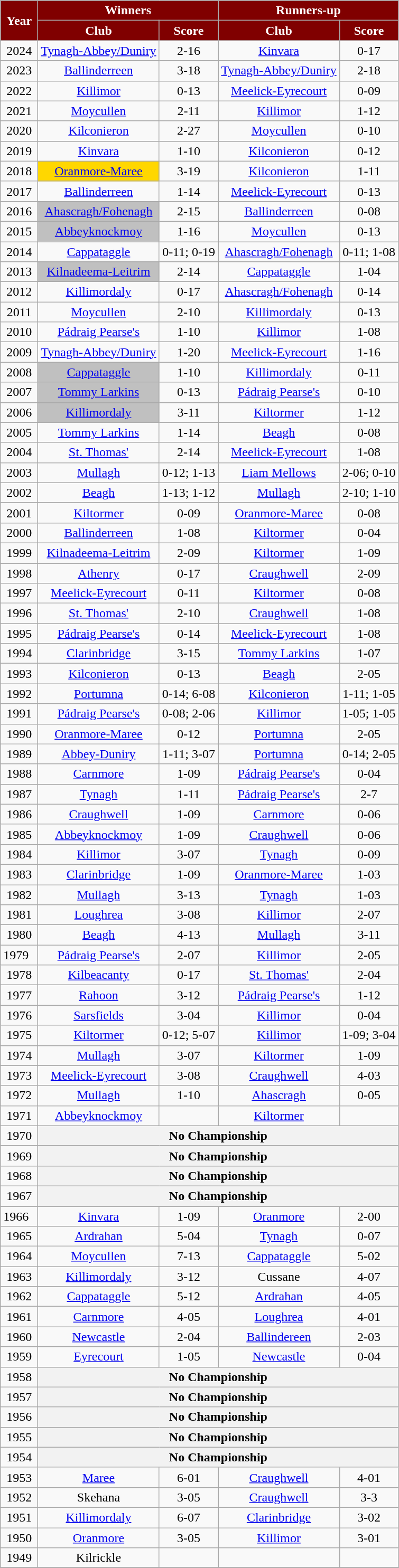<table class="wikitable sortable" style="text-align:center;">
<tr>
<th rowspan="2" style="background:maroon;color:white">Year</th>
<th colspan="2" style="background:maroon;color:white">Winners</th>
<th colspan="2" style="background:maroon;color:white">Runners-up</th>
</tr>
<tr>
<th style="background:maroon;color:white">Club</th>
<th style="background:maroon;color:white">Score</th>
<th style="background:maroon;color:white">Club</th>
<th style="background:maroon;color:white">Score</th>
</tr>
<tr>
<td>2024</td>
<td><a href='#'>Tynagh-Abbey/Duniry</a></td>
<td>2-16</td>
<td><a href='#'>Kinvara</a></td>
<td>0-17</td>
</tr>
<tr>
<td>2023</td>
<td><a href='#'>Ballinderreen</a></td>
<td>3-18</td>
<td><a href='#'>Tynagh-Abbey/Duniry</a></td>
<td>2-18</td>
</tr>
<tr>
<td>2022</td>
<td><a href='#'>Killimor</a></td>
<td>0-13</td>
<td><a href='#'>Meelick-Eyrecourt</a></td>
<td>0-09</td>
</tr>
<tr>
<td>2021</td>
<td><a href='#'>Moycullen</a></td>
<td>2-11</td>
<td><a href='#'>Killimor</a></td>
<td>1-12</td>
</tr>
<tr>
<td>2020</td>
<td><a href='#'>Kilconieron</a></td>
<td>2-27</td>
<td><a href='#'>Moycullen</a></td>
<td>0-10</td>
</tr>
<tr>
<td>2019</td>
<td><a href='#'>Kinvara</a></td>
<td>1-10</td>
<td><a href='#'>Kilconieron</a></td>
<td>0-12</td>
</tr>
<tr>
<td>2018</td>
<td bgcolor=gold><a href='#'>Oranmore-Maree</a></td>
<td>3-19</td>
<td><a href='#'>Kilconieron</a></td>
<td>1-11</td>
</tr>
<tr>
<td>2017</td>
<td><a href='#'>Ballinderreen</a></td>
<td>1-14</td>
<td><a href='#'>Meelick-Eyrecourt</a></td>
<td>0-13</td>
</tr>
<tr>
<td>2016</td>
<td bgcolor=silver><a href='#'>Ahascragh/Fohenagh</a></td>
<td>2-15</td>
<td><a href='#'>Ballinderreen</a></td>
<td>0-08</td>
</tr>
<tr>
<td>2015</td>
<td bgcolor=silver><a href='#'>Abbeyknockmoy</a></td>
<td>1-16</td>
<td><a href='#'>Moycullen</a></td>
<td>0-13</td>
</tr>
<tr>
<td>2014</td>
<td><a href='#'>Cappataggle</a></td>
<td>0-11; 0-19</td>
<td><a href='#'>Ahascragh/Fohenagh</a></td>
<td>0-11; 1-08</td>
</tr>
<tr>
<td>2013</td>
<td bgcolor=silver><a href='#'>Kilnadeema-Leitrim</a></td>
<td>2-14</td>
<td><a href='#'>Cappataggle</a></td>
<td>1-04</td>
</tr>
<tr>
<td>2012</td>
<td><a href='#'>Killimordaly</a></td>
<td>0-17</td>
<td><a href='#'>Ahascragh/Fohenagh</a></td>
<td>0-14</td>
</tr>
<tr>
<td>2011</td>
<td><a href='#'>Moycullen</a></td>
<td>2-10</td>
<td><a href='#'>Killimordaly</a></td>
<td>0-13</td>
</tr>
<tr>
<td>2010</td>
<td><a href='#'>Pádraig Pearse's</a></td>
<td>1-10</td>
<td><a href='#'>Killimor</a></td>
<td>1-08</td>
</tr>
<tr>
<td>2009</td>
<td><a href='#'>Tynagh-Abbey/Duniry</a></td>
<td>1-20</td>
<td><a href='#'>Meelick-Eyrecourt</a></td>
<td>1-16</td>
</tr>
<tr>
<td>2008</td>
<td bgcolor=silver><a href='#'>Cappataggle</a></td>
<td>1-10</td>
<td><a href='#'>Killimordaly</a></td>
<td>0-11</td>
</tr>
<tr>
<td>2007</td>
<td bgcolor=silver><a href='#'>Tommy Larkins</a></td>
<td>0-13</td>
<td><a href='#'>Pádraig Pearse's</a></td>
<td>0-10</td>
</tr>
<tr>
<td>2006</td>
<td bgcolor=silver><a href='#'>Killimordaly</a></td>
<td>3-11</td>
<td><a href='#'>Kiltormer</a></td>
<td>1-12</td>
</tr>
<tr>
<td>2005</td>
<td><a href='#'>Tommy Larkins</a></td>
<td>1-14</td>
<td><a href='#'>Beagh</a></td>
<td>0-08</td>
</tr>
<tr>
<td>2004</td>
<td><a href='#'>St. Thomas'</a></td>
<td>2-14</td>
<td><a href='#'>Meelick-Eyrecourt</a></td>
<td>1-08</td>
</tr>
<tr>
<td>2003</td>
<td><a href='#'>Mullagh</a></td>
<td>0-12; 1-13</td>
<td><a href='#'>Liam Mellows</a></td>
<td>2-06; 0-10</td>
</tr>
<tr>
<td>2002</td>
<td><a href='#'>Beagh</a></td>
<td>1-13; 1-12</td>
<td><a href='#'>Mullagh</a></td>
<td>2-10; 1-10</td>
</tr>
<tr>
<td>2001</td>
<td><a href='#'>Kiltormer</a></td>
<td>0-09</td>
<td><a href='#'>Oranmore-Maree</a></td>
<td>0-08</td>
</tr>
<tr>
<td>2000</td>
<td><a href='#'>Ballinderreen</a></td>
<td>1-08</td>
<td><a href='#'>Kiltormer</a></td>
<td>0-04</td>
</tr>
<tr>
<td>1999</td>
<td><a href='#'>Kilnadeema-Leitrim</a></td>
<td>2-09</td>
<td><a href='#'>Kiltormer</a></td>
<td>1-09</td>
</tr>
<tr>
<td>1998</td>
<td><a href='#'>Athenry</a></td>
<td>0-17</td>
<td><a href='#'>Craughwell</a></td>
<td>2-09</td>
</tr>
<tr>
<td>1997</td>
<td><a href='#'>Meelick-Eyrecourt</a></td>
<td>0-11</td>
<td><a href='#'>Kiltormer</a></td>
<td>0-08</td>
</tr>
<tr>
<td>1996</td>
<td><a href='#'>St. Thomas'</a></td>
<td>2-10</td>
<td><a href='#'>Craughwell</a></td>
<td>1-08</td>
</tr>
<tr>
<td>1995</td>
<td><a href='#'>Pádraig Pearse's</a></td>
<td>0-14</td>
<td><a href='#'>Meelick-Eyrecourt</a></td>
<td>1-08</td>
</tr>
<tr>
<td>1994</td>
<td><a href='#'>Clarinbridge</a></td>
<td>3-15</td>
<td><a href='#'>Tommy Larkins</a></td>
<td>1-07</td>
</tr>
<tr>
<td>1993</td>
<td><a href='#'>Kilconieron</a></td>
<td>0-13</td>
<td><a href='#'>Beagh</a></td>
<td>2-05</td>
</tr>
<tr>
<td>1992</td>
<td><a href='#'>Portumna</a></td>
<td>0-14; 6-08</td>
<td><a href='#'>Kilconieron</a></td>
<td>1-11; 1-05</td>
</tr>
<tr>
<td>1991</td>
<td><a href='#'>Pádraig Pearse's</a></td>
<td>0-08; 2-06</td>
<td><a href='#'>Killimor</a></td>
<td>1-05; 1-05</td>
</tr>
<tr>
<td>1990</td>
<td><a href='#'>Oranmore-Maree</a></td>
<td>0-12</td>
<td><a href='#'>Portumna</a></td>
<td>2-05</td>
</tr>
<tr>
<td>1989</td>
<td><a href='#'>Abbey-Duniry</a></td>
<td>1-11; 3-07</td>
<td><a href='#'>Portumna</a></td>
<td>0-14; 2-05</td>
</tr>
<tr>
<td>1988</td>
<td><a href='#'>Carnmore</a></td>
<td>1-09</td>
<td><a href='#'>Pádraig Pearse's</a></td>
<td>0-04</td>
</tr>
<tr>
<td>1987</td>
<td><a href='#'>Tynagh</a></td>
<td>1-11</td>
<td><a href='#'>Pádraig Pearse's</a></td>
<td>2-7</td>
</tr>
<tr>
<td>1986</td>
<td><a href='#'>Craughwell</a></td>
<td>1-09</td>
<td><a href='#'>Carnmore</a></td>
<td>0-06</td>
</tr>
<tr>
<td>1985</td>
<td><a href='#'>Abbeyknockmoy</a></td>
<td>1-09</td>
<td><a href='#'>Craughwell</a></td>
<td>0-06</td>
</tr>
<tr>
<td>1984</td>
<td><a href='#'>Killimor</a></td>
<td>3-07</td>
<td><a href='#'>Tynagh</a></td>
<td>0-09</td>
</tr>
<tr>
<td>1983</td>
<td><a href='#'>Clarinbridge</a></td>
<td>1-09</td>
<td><a href='#'>Oranmore-Maree</a></td>
<td>1-03</td>
</tr>
<tr>
<td>1982</td>
<td><a href='#'>Mullagh</a></td>
<td>3-13</td>
<td><a href='#'>Tynagh</a></td>
<td>1-03</td>
</tr>
<tr  >
<td>1981</td>
<td><a href='#'>Loughrea</a></td>
<td>3-08</td>
<td><a href='#'>Killimor</a></td>
<td>2-07</td>
</tr>
<tr  >
<td>1980</td>
<td><a href='#'>Beagh</a></td>
<td>4-13</td>
<td><a href='#'>Mullagh</a></td>
<td>3-11</td>
</tr>
<tr  >
<td>1979	 </td>
<td><a href='#'>Pádraig Pearse's</a></td>
<td>2-07</td>
<td><a href='#'>Killimor</a></td>
<td>2-05</td>
</tr>
<tr>
<td>1978</td>
<td><a href='#'>Kilbeacanty</a></td>
<td>0-17</td>
<td><a href='#'>St. Thomas'</a></td>
<td>2-04</td>
</tr>
<tr>
<td>1977</td>
<td><a href='#'>Rahoon</a></td>
<td>3-12</td>
<td><a href='#'>Pádraig Pearse's</a></td>
<td>1-12</td>
</tr>
<tr>
<td>1976</td>
<td><a href='#'>Sarsfields</a></td>
<td>3-04</td>
<td><a href='#'>Killimor</a></td>
<td>0-04</td>
</tr>
<tr>
<td>1975</td>
<td><a href='#'>Kiltormer</a></td>
<td>0-12; 5-07</td>
<td><a href='#'>Killimor</a></td>
<td>1-09; 3-04</td>
</tr>
<tr>
<td>1974</td>
<td><a href='#'>Mullagh</a></td>
<td>3-07</td>
<td><a href='#'>Kiltormer</a></td>
<td>1-09</td>
</tr>
<tr  >
<td>1973</td>
<td><a href='#'>Meelick-Eyrecourt</a></td>
<td>3-08</td>
<td><a href='#'>Craughwell</a></td>
<td>4-03</td>
</tr>
<tr  >
<td>1972</td>
<td><a href='#'>Mullagh</a></td>
<td>1-10</td>
<td><a href='#'>Ahascragh</a></td>
<td>0-05</td>
</tr>
<tr>
<td>1971</td>
<td><a href='#'>Abbeyknockmoy</a></td>
<td></td>
<td><a href='#'>Kiltormer</a></td>
<td></td>
</tr>
<tr>
<td>1970</td>
<th colspan=4 align=center>No Championship</th>
</tr>
<tr>
<td>1969</td>
<th colspan=4 align=center>No Championship</th>
</tr>
<tr>
<td>1968</td>
<th colspan=4 align=center>No Championship</th>
</tr>
<tr>
<td>1967</td>
<th colspan=4 align=center>No Championship</th>
</tr>
<tr>
<td>1966	 </td>
<td><a href='#'>Kinvara</a></td>
<td>1-09</td>
<td><a href='#'>Oranmore</a></td>
<td>2-00</td>
</tr>
<tr>
<td>1965</td>
<td><a href='#'>Ardrahan</a></td>
<td>5-04</td>
<td><a href='#'>Tynagh</a></td>
<td>0-07</td>
</tr>
<tr  >
<td>1964</td>
<td><a href='#'>Moycullen</a></td>
<td>7-13</td>
<td><a href='#'>Cappataggle</a></td>
<td>5-02</td>
</tr>
<tr>
<td>1963</td>
<td><a href='#'>Killimordaly</a></td>
<td>3-12</td>
<td>Cussane</td>
<td>4-07</td>
</tr>
<tr>
<td>1962</td>
<td><a href='#'>Cappataggle</a></td>
<td>5-12</td>
<td><a href='#'>Ardrahan</a></td>
<td>4-05</td>
</tr>
<tr  >
<td>1961</td>
<td><a href='#'>Carnmore</a></td>
<td>4-05</td>
<td><a href='#'>Loughrea</a></td>
<td>4-01</td>
</tr>
<tr>
<td>1960</td>
<td><a href='#'>Newcastle</a></td>
<td>2-04</td>
<td><a href='#'>Ballindereen</a></td>
<td>2-03</td>
</tr>
<tr>
<td>1959</td>
<td><a href='#'>Eyrecourt</a></td>
<td>1-05</td>
<td><a href='#'>Newcastle</a></td>
<td>0-04</td>
</tr>
<tr>
<td>1958</td>
<th colspan=4 align=center>No Championship</th>
</tr>
<tr>
<td>1957</td>
<th colspan=4 align=center>No Championship</th>
</tr>
<tr>
<td>1956</td>
<th colspan=4 align=center>No Championship</th>
</tr>
<tr>
<td>1955</td>
<th colspan=4 align=center>No Championship</th>
</tr>
<tr>
<td>1954</td>
<th colspan=4 align=center>No Championship</th>
</tr>
<tr>
<td>1953</td>
<td><a href='#'>Maree</a></td>
<td>6-01</td>
<td><a href='#'>Craughwell</a></td>
<td>4-01</td>
</tr>
<tr>
<td>1952</td>
<td>Skehana</td>
<td>3-05</td>
<td><a href='#'>Craughwell</a></td>
<td>3-3</td>
</tr>
<tr>
<td>1951</td>
<td><a href='#'>Killimordaly</a></td>
<td>6-07</td>
<td><a href='#'>Clarinbridge</a></td>
<td>3-02</td>
</tr>
<tr>
<td>1950</td>
<td><a href='#'>Oranmore</a></td>
<td>3-05</td>
<td><a href='#'>Killimor</a></td>
<td>3-01</td>
</tr>
<tr>
<td>1949</td>
<td>Kilrickle</td>
<td></td>
<td></td>
<td></td>
</tr>
<tr>
</tr>
</table>
